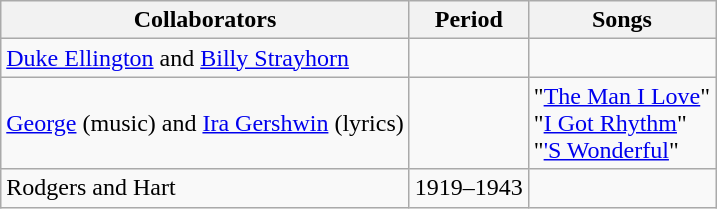<table class="wikitable">
<tr>
<th>Collaborators</th>
<th>Period</th>
<th>Songs</th>
</tr>
<tr>
<td><a href='#'>Duke Ellington</a> and <a href='#'>Billy Strayhorn</a></td>
<td></td>
<td></td>
</tr>
<tr>
<td><a href='#'>George</a> (music) and <a href='#'>Ira Gershwin</a> (lyrics)</td>
<td></td>
<td>"<a href='#'>The Man I Love</a>"<br>"<a href='#'>I Got Rhythm</a>"<br>"<a href='#'>'S Wonderful</a>"</td>
</tr>
<tr>
<td>Rodgers and Hart<br></td>
<td>1919–1943</td>
<td></td>
</tr>
</table>
